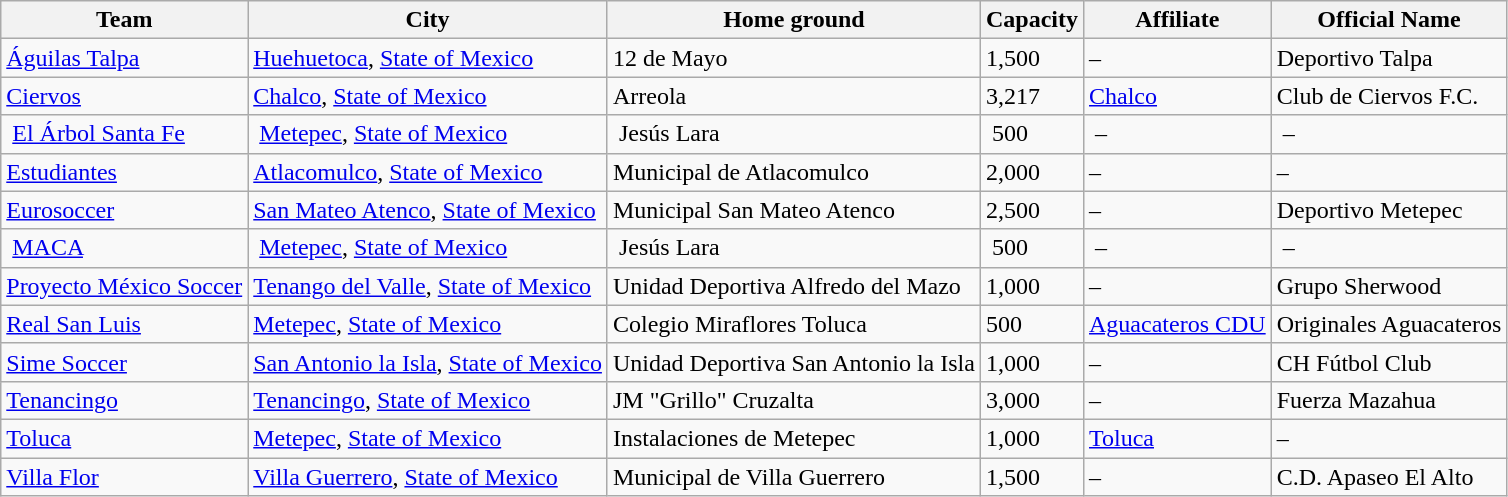<table class="wikitable sortable">
<tr>
<th>Team</th>
<th>City</th>
<th>Home ground</th>
<th>Capacity</th>
<th>Affiliate</th>
<th>Official Name</th>
</tr>
<tr>
<td><a href='#'>Águilas Talpa</a></td>
<td><a href='#'>Huehuetoca</a>, <a href='#'>State of Mexico</a></td>
<td>12 de Mayo</td>
<td>1,500</td>
<td>–</td>
<td>Deportivo Talpa</td>
</tr>
<tr>
<td><a href='#'>Ciervos</a></td>
<td><a href='#'>Chalco</a>, <a href='#'>State of Mexico</a></td>
<td>Arreola</td>
<td>3,217</td>
<td><a href='#'>Chalco</a></td>
<td>Club de Ciervos F.C.</td>
</tr>
<tr>
<td> <a href='#'>El Árbol Santa Fe</a> </td>
<td> <a href='#'>Metepec</a>, <a href='#'>State of Mexico</a> </td>
<td> Jesús Lara </td>
<td> 500 </td>
<td> – </td>
<td> –</td>
</tr>
<tr>
<td><a href='#'>Estudiantes</a></td>
<td><a href='#'>Atlacomulco</a>, <a href='#'>State of Mexico</a></td>
<td>Municipal de Atlacomulco</td>
<td>2,000</td>
<td>–</td>
<td>–</td>
</tr>
<tr>
<td><a href='#'>Eurosoccer</a></td>
<td><a href='#'>San Mateo Atenco</a>, <a href='#'>State of Mexico</a></td>
<td>Municipal San Mateo Atenco</td>
<td>2,500</td>
<td>–</td>
<td>Deportivo Metepec</td>
</tr>
<tr>
<td> <a href='#'>MACA</a> </td>
<td> <a href='#'>Metepec</a>, <a href='#'>State of Mexico</a> </td>
<td> Jesús Lara </td>
<td> 500 </td>
<td> – </td>
<td> –</td>
</tr>
<tr>
<td><a href='#'>Proyecto México Soccer</a></td>
<td><a href='#'>Tenango del Valle</a>, <a href='#'>State of Mexico</a></td>
<td>Unidad Deportiva Alfredo del Mazo</td>
<td>1,000</td>
<td>–</td>
<td>Grupo Sherwood</td>
</tr>
<tr>
<td><a href='#'>Real San Luis</a></td>
<td><a href='#'>Metepec</a>, <a href='#'>State of Mexico</a></td>
<td>Colegio Miraflores Toluca</td>
<td>500</td>
<td><a href='#'>Aguacateros CDU</a></td>
<td>Originales Aguacateros</td>
</tr>
<tr>
<td><a href='#'>Sime Soccer</a></td>
<td><a href='#'>San Antonio la Isla</a>, <a href='#'>State of Mexico</a></td>
<td>Unidad Deportiva San Antonio la Isla</td>
<td>1,000</td>
<td>–</td>
<td>CH Fútbol Club</td>
</tr>
<tr>
<td><a href='#'>Tenancingo</a></td>
<td><a href='#'>Tenancingo</a>, <a href='#'>State of Mexico</a></td>
<td>JM "Grillo" Cruzalta</td>
<td>3,000</td>
<td>–</td>
<td>Fuerza Mazahua</td>
</tr>
<tr>
<td><a href='#'>Toluca</a></td>
<td><a href='#'>Metepec</a>, <a href='#'>State of Mexico</a></td>
<td>Instalaciones de Metepec</td>
<td>1,000</td>
<td><a href='#'>Toluca</a></td>
<td>–</td>
</tr>
<tr>
<td><a href='#'>Villa Flor</a></td>
<td><a href='#'>Villa Guerrero</a>, <a href='#'>State of Mexico</a></td>
<td>Municipal de Villa Guerrero</td>
<td>1,500</td>
<td>–</td>
<td>C.D. Apaseo El Alto</td>
</tr>
</table>
